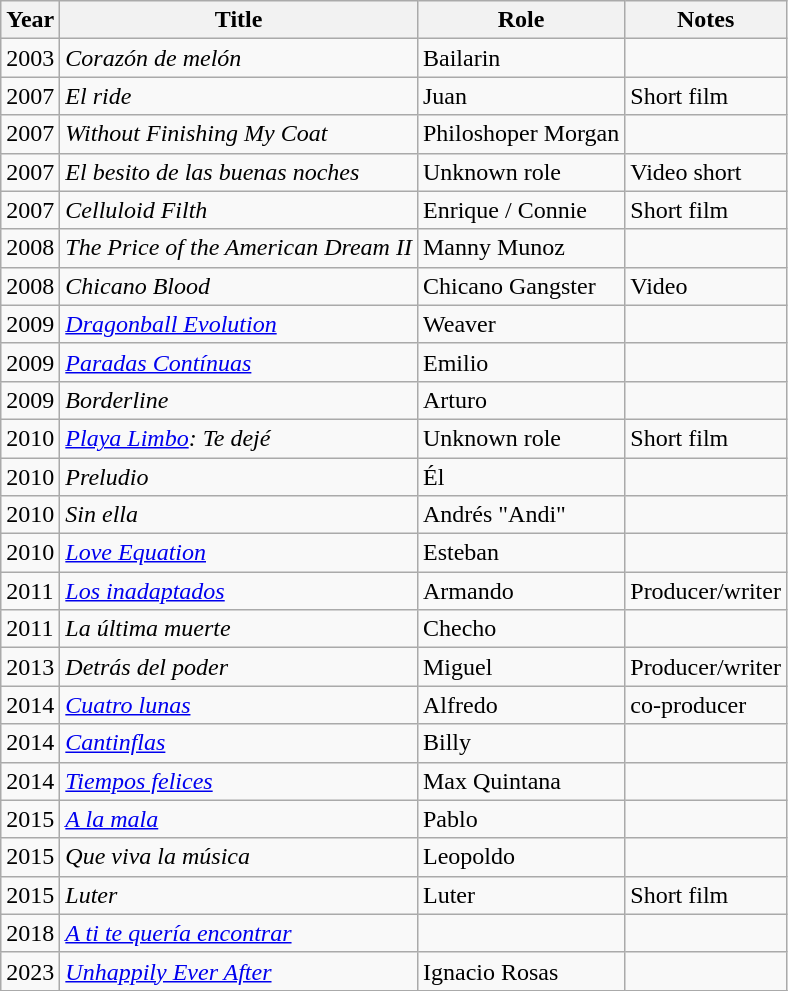<table class="wikitable">
<tr>
<th>Year</th>
<th>Title</th>
<th>Role</th>
<th>Notes</th>
</tr>
<tr>
<td>2003</td>
<td><em>Corazón de melón</em></td>
<td>Bailarin</td>
<td></td>
</tr>
<tr>
<td>2007</td>
<td><em>El ride</em></td>
<td>Juan</td>
<td>Short film</td>
</tr>
<tr>
<td>2007</td>
<td><em>Without Finishing My Coat</em></td>
<td>Philoshoper Morgan</td>
<td></td>
</tr>
<tr>
<td>2007</td>
<td><em>El besito de las buenas noches</em></td>
<td>Unknown role</td>
<td>Video short</td>
</tr>
<tr>
<td>2007</td>
<td><em>Celluloid Filth</em></td>
<td>Enrique / Connie</td>
<td>Short film</td>
</tr>
<tr>
<td>2008</td>
<td><em>The Price of the American Dream II</em></td>
<td>Manny Munoz</td>
<td></td>
</tr>
<tr>
<td>2008</td>
<td><em>Chicano Blood</em></td>
<td>Chicano Gangster</td>
<td>Video</td>
</tr>
<tr>
<td>2009</td>
<td><em><a href='#'>Dragonball Evolution</a></em></td>
<td>Weaver</td>
<td></td>
</tr>
<tr>
<td>2009</td>
<td><em><a href='#'>Paradas Contínuas</a></em></td>
<td>Emilio</td>
<td></td>
</tr>
<tr>
<td>2009</td>
<td><em>Borderline</em></td>
<td>Arturo</td>
<td></td>
</tr>
<tr>
<td>2010</td>
<td><em><a href='#'>Playa Limbo</a>: Te dejé</em></td>
<td>Unknown role</td>
<td>Short film</td>
</tr>
<tr>
<td>2010</td>
<td><em>Preludio </em></td>
<td>Él</td>
<td></td>
</tr>
<tr>
<td>2010</td>
<td><em>Sin ella </em></td>
<td>Andrés "Andi"</td>
<td></td>
</tr>
<tr>
<td>2010</td>
<td><em><a href='#'>Love Equation</a></em></td>
<td>Esteban</td>
<td></td>
</tr>
<tr>
<td>2011</td>
<td><em><a href='#'>Los inadaptados</a></em></td>
<td>Armando</td>
<td>Producer/writer</td>
</tr>
<tr>
<td>2011</td>
<td><em>La última muerte</em></td>
<td>Checho</td>
<td></td>
</tr>
<tr>
<td>2013</td>
<td><em>Detrás del poder</em></td>
<td>Miguel</td>
<td>Producer/writer</td>
</tr>
<tr>
<td>2014</td>
<td><em><a href='#'>Cuatro lunas</a></em></td>
<td>Alfredo</td>
<td>co-producer</td>
</tr>
<tr>
<td>2014</td>
<td><em><a href='#'>Cantinflas</a></em></td>
<td>Billy</td>
<td></td>
</tr>
<tr>
<td>2014</td>
<td><em><a href='#'>Tiempos felices</a></em></td>
<td>Max Quintana</td>
<td></td>
</tr>
<tr>
<td>2015</td>
<td><em><a href='#'>A la mala</a></em></td>
<td>Pablo</td>
<td></td>
</tr>
<tr>
<td>2015</td>
<td><em>Que viva la música</em></td>
<td>Leopoldo</td>
<td></td>
</tr>
<tr>
<td>2015</td>
<td><em>Luter</em></td>
<td>Luter</td>
<td>Short film</td>
</tr>
<tr>
<td>2018</td>
<td><em><a href='#'>A ti te quería encontrar</a></em></td>
<td></td>
<td></td>
</tr>
<tr>
<td>2023</td>
<td><em><a href='#'>Unhappily Ever After</a></em></td>
<td>Ignacio Rosas</td>
<td></td>
</tr>
<tr>
</tr>
</table>
